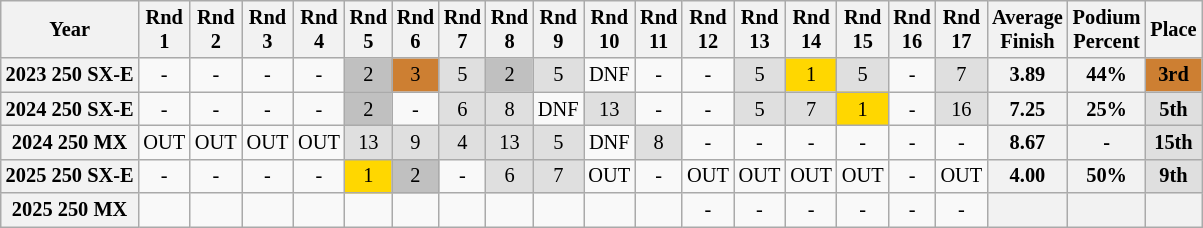<table class="wikitable" style="font-size: 85%; text-align:center">
<tr valign="top">
<th valign="middle">Year</th>
<th>Rnd<br>1</th>
<th>Rnd<br>2</th>
<th>Rnd<br>3</th>
<th>Rnd<br>4</th>
<th>Rnd<br>5</th>
<th>Rnd<br>6</th>
<th>Rnd<br>7</th>
<th>Rnd<br>8</th>
<th>Rnd<br>9</th>
<th>Rnd<br>10</th>
<th>Rnd<br>11</th>
<th>Rnd<br>12</th>
<th>Rnd<br>13</th>
<th>Rnd<br>14</th>
<th>Rnd<br>15</th>
<th>Rnd<br>16</th>
<th>Rnd<br>17</th>
<th valign="middle">Average<br>Finish</th>
<th valign="middle">Podium<br>Percent</th>
<th valign="middle">Place</th>
</tr>
<tr>
<th>2023 250 SX-E</th>
<td>-</td>
<td>-</td>
<td>-</td>
<td>-</td>
<td style="background: silver;">2</td>
<td style="background:#CD7F32;">3</td>
<td style="background:#dfdfdf;">5</td>
<td style="background: silver;">2</td>
<td style="background:#dfdfdf;">5</td>
<td>DNF</td>
<td>-</td>
<td>-</td>
<td style="background:#dfdfdf;">5</td>
<td style="background: gold;">1</td>
<td style="background:#dfdfdf;">5</td>
<td>-</td>
<td style="background:#dfdfdf;">7</td>
<th>3.89</th>
<th>44%</th>
<th style="background:#CD7F32;">3rd</th>
</tr>
<tr>
<th>2024 250 SX-E</th>
<td>-</td>
<td>-</td>
<td>-</td>
<td>-</td>
<td style="background: silver;">2</td>
<td>-</td>
<td style="background:#dfdfdf;">6</td>
<td style="background:#dfdfdf;">8</td>
<td>DNF</td>
<td style="background:#dfdfdf;">13</td>
<td>-</td>
<td>-</td>
<td style="background:#dfdfdf;">5</td>
<td style="background:#dfdfdf;">7</td>
<td style="background: gold;">1</td>
<td>-</td>
<td style="background:#dfdfdf;">16</td>
<th>7.25</th>
<th>25%</th>
<th style="background:#dfdfdf;">5th</th>
</tr>
<tr>
<th>2024 250 MX</th>
<td>OUT</td>
<td>OUT</td>
<td>OUT</td>
<td>OUT</td>
<td style="background:#dfdfdf;">13</td>
<td style="background:#dfdfdf;">9</td>
<td style="background:#dfdfdf;">4</td>
<td style="background:#dfdfdf;">13</td>
<td style="background:#dfdfdf;">5</td>
<td>DNF</td>
<td style="background:#dfdfdf;">8</td>
<td>-</td>
<td>-</td>
<td>-</td>
<td>-</td>
<td>-</td>
<td>-</td>
<th>8.67</th>
<th>-</th>
<th style="background:#dfdfdf;">15th</th>
</tr>
<tr>
<th>2025 250 SX-E</th>
<td>-</td>
<td>-</td>
<td>-</td>
<td>-</td>
<td style="background: gold;">1</td>
<td style="background: silver;">2</td>
<td>-</td>
<td style="background:#dfdfdf;">6</td>
<td style="background:#dfdfdf;">7</td>
<td>OUT</td>
<td>-</td>
<td>OUT</td>
<td>OUT</td>
<td>OUT</td>
<td>OUT</td>
<td>-</td>
<td>OUT</td>
<th>4.00</th>
<th>50%</th>
<th style="background:#dfdfdf;">9th</th>
</tr>
<tr>
<th>2025 250 MX</th>
<td></td>
<td></td>
<td></td>
<td></td>
<td></td>
<td></td>
<td></td>
<td></td>
<td></td>
<td></td>
<td></td>
<td>-</td>
<td>-</td>
<td>-</td>
<td>-</td>
<td>-</td>
<td>-</td>
<th></th>
<th></th>
<th></th>
</tr>
</table>
